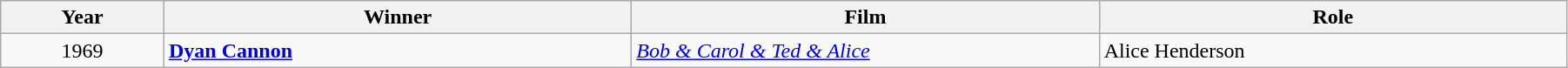<table class="wikitable" width="95%" cellpadding="5">
<tr>
<th width="100"><strong>Year</strong></th>
<th width="300"><strong>Winner</strong></th>
<th width="300"><strong>Film</strong></th>
<th width="300"><strong>Role</strong></th>
</tr>
<tr>
<td style="text-align:center;">1969</td>
<td><strong><a href='#'>Dyan Cannon</a></strong></td>
<td><em><a href='#'>Bob & Carol & Ted & Alice</a></em></td>
<td>Alice Henderson</td>
</tr>
</table>
